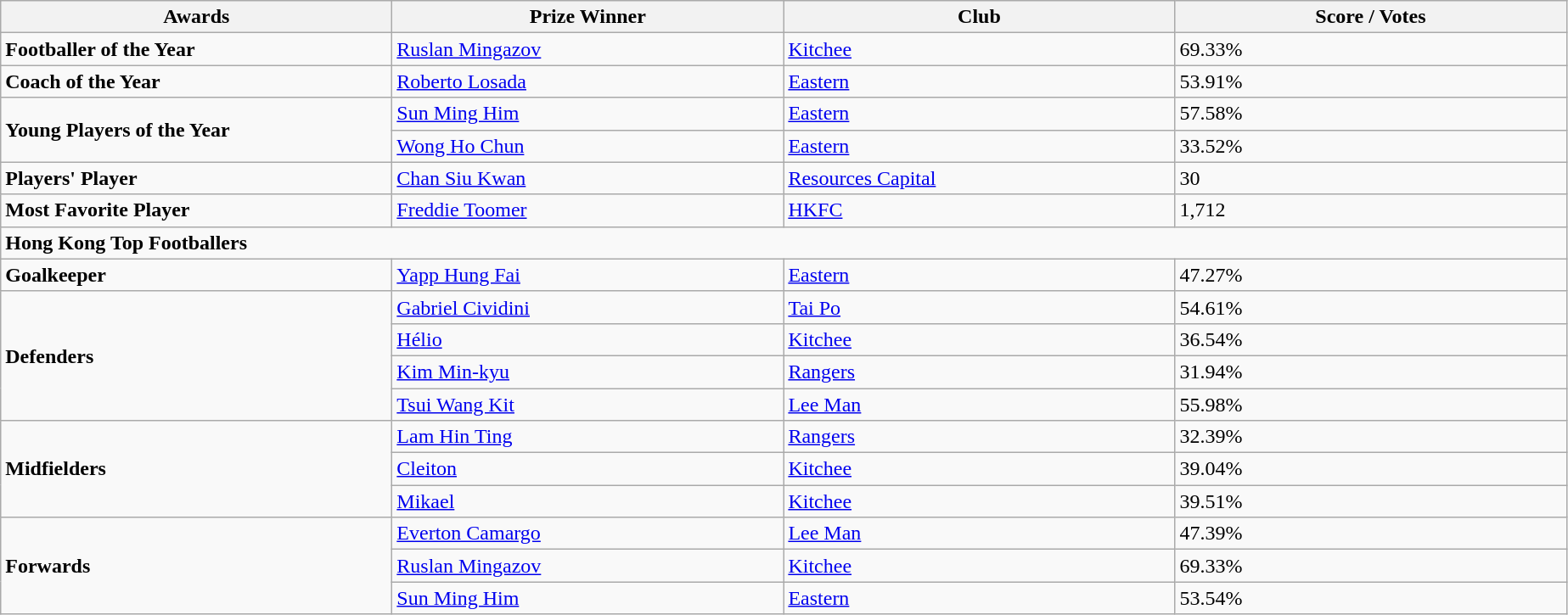<table class="wikitable sortable" border="1">
<tr>
<th width="300">Awards</th>
<th width="300">Prize Winner</th>
<th width="300">Club</th>
<th width="300">Score / Votes</th>
</tr>
<tr>
<td><strong>Footballer of the Year</strong></td>
<td> <a href='#'>Ruslan Mingazov</a></td>
<td><a href='#'>Kitchee</a></td>
<td>69.33%</td>
</tr>
<tr>
<td><strong>Coach of the Year</strong></td>
<td> <a href='#'>Roberto Losada</a></td>
<td><a href='#'>Eastern</a></td>
<td>53.91%</td>
</tr>
<tr>
<td rowspan="2"><strong>Young Players of the Year</strong></td>
<td> <a href='#'>Sun Ming Him</a></td>
<td><a href='#'>Eastern</a></td>
<td>57.58%</td>
</tr>
<tr>
<td> <a href='#'>Wong Ho Chun</a></td>
<td><a href='#'>Eastern</a></td>
<td>33.52%</td>
</tr>
<tr>
<td><strong>Players' Player</strong></td>
<td> <a href='#'>Chan Siu Kwan</a></td>
<td><a href='#'>Resources Capital</a></td>
<td>30</td>
</tr>
<tr>
<td><strong>Most Favorite Player</strong></td>
<td> <a href='#'>Freddie Toomer</a></td>
<td><a href='#'>HKFC</a></td>
<td>1,712</td>
</tr>
<tr>
<td colspan="4"><strong>Hong Kong Top Footballers</strong></td>
</tr>
<tr>
<td><strong>Goalkeeper</strong></td>
<td> <a href='#'>Yapp Hung Fai</a></td>
<td><a href='#'>Eastern</a></td>
<td>47.27%</td>
</tr>
<tr>
<td rowspan="4"><strong>Defenders</strong></td>
<td> <a href='#'>Gabriel Cividini</a></td>
<td><a href='#'>Tai Po</a></td>
<td>54.61%</td>
</tr>
<tr>
<td> <a href='#'>Hélio</a></td>
<td><a href='#'>Kitchee</a></td>
<td>36.54%</td>
</tr>
<tr>
<td> <a href='#'>Kim Min-kyu</a></td>
<td><a href='#'>Rangers</a></td>
<td>31.94%</td>
</tr>
<tr>
<td> <a href='#'>Tsui Wang Kit</a></td>
<td><a href='#'>Lee Man</a></td>
<td>55.98%</td>
</tr>
<tr>
<td rowspan="3"><strong>Midfielders</strong></td>
<td> <a href='#'>Lam Hin Ting</a></td>
<td><a href='#'>Rangers</a></td>
<td>32.39%</td>
</tr>
<tr>
<td> <a href='#'>Cleiton</a></td>
<td><a href='#'>Kitchee</a></td>
<td>39.04%</td>
</tr>
<tr>
<td> <a href='#'>Mikael</a></td>
<td><a href='#'>Kitchee</a></td>
<td>39.51%</td>
</tr>
<tr>
<td rowspan="3"><strong>Forwards</strong></td>
<td> <a href='#'>Everton Camargo</a></td>
<td><a href='#'>Lee Man</a></td>
<td>47.39%</td>
</tr>
<tr>
<td> <a href='#'>Ruslan Mingazov</a></td>
<td><a href='#'>Kitchee</a></td>
<td>69.33%</td>
</tr>
<tr>
<td> <a href='#'>Sun Ming Him</a></td>
<td><a href='#'>Eastern</a></td>
<td>53.54%</td>
</tr>
</table>
